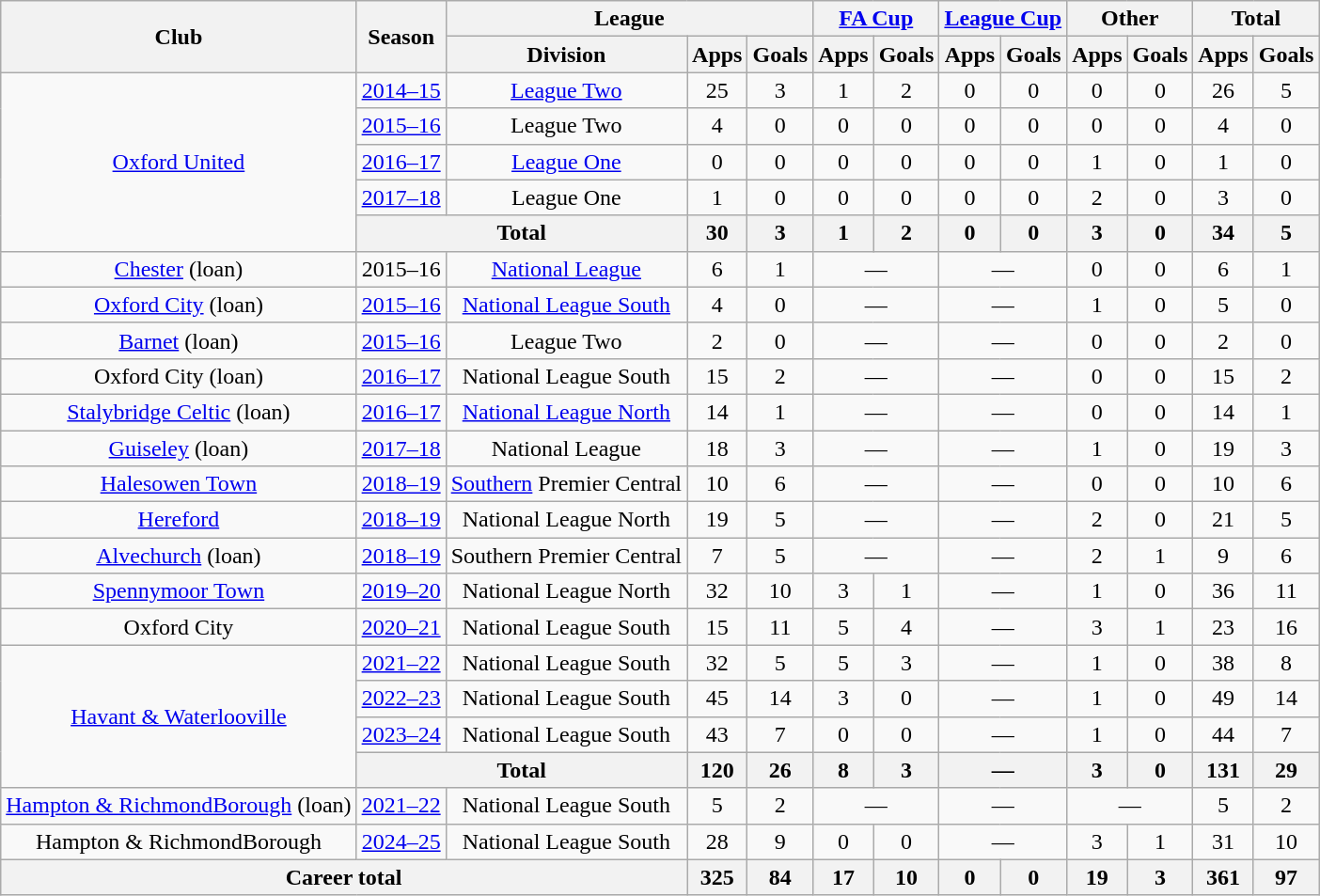<table class="wikitable" style="text-align:center">
<tr>
<th rowspan="2">Club</th>
<th rowspan="2">Season</th>
<th colspan="3">League</th>
<th colspan="2"><a href='#'>FA Cup</a></th>
<th colspan="2"><a href='#'>League Cup</a></th>
<th colspan="2">Other</th>
<th colspan="2">Total</th>
</tr>
<tr>
<th>Division</th>
<th>Apps</th>
<th>Goals</th>
<th>Apps</th>
<th>Goals</th>
<th>Apps</th>
<th>Goals</th>
<th>Apps</th>
<th>Goals</th>
<th>Apps</th>
<th>Goals</th>
</tr>
<tr>
<td rowspan="5"><a href='#'>Oxford United</a></td>
<td><a href='#'>2014–15</a></td>
<td><a href='#'>League Two</a></td>
<td>25</td>
<td>3</td>
<td>1</td>
<td>2</td>
<td>0</td>
<td>0</td>
<td>0</td>
<td>0</td>
<td>26</td>
<td>5</td>
</tr>
<tr>
<td><a href='#'>2015–16</a></td>
<td>League Two</td>
<td>4</td>
<td>0</td>
<td>0</td>
<td>0</td>
<td>0</td>
<td>0</td>
<td>0</td>
<td>0</td>
<td>4</td>
<td>0</td>
</tr>
<tr>
<td><a href='#'>2016–17</a></td>
<td><a href='#'>League One</a></td>
<td>0</td>
<td>0</td>
<td>0</td>
<td>0</td>
<td>0</td>
<td>0</td>
<td>1</td>
<td>0</td>
<td>1</td>
<td>0</td>
</tr>
<tr>
<td><a href='#'>2017–18</a></td>
<td>League One</td>
<td>1</td>
<td>0</td>
<td>0</td>
<td>0</td>
<td>0</td>
<td>0</td>
<td>2</td>
<td>0</td>
<td>3</td>
<td>0</td>
</tr>
<tr>
<th colspan="2">Total</th>
<th>30</th>
<th>3</th>
<th>1</th>
<th>2</th>
<th>0</th>
<th>0</th>
<th>3</th>
<th>0</th>
<th>34</th>
<th>5</th>
</tr>
<tr>
<td><a href='#'>Chester</a> (loan)</td>
<td>2015–16</td>
<td><a href='#'>National League</a></td>
<td>6</td>
<td>1</td>
<td colspan="2">—</td>
<td colspan="2">—</td>
<td>0</td>
<td>0</td>
<td>6</td>
<td>1</td>
</tr>
<tr>
<td><a href='#'>Oxford City</a> (loan)</td>
<td><a href='#'>2015–16</a></td>
<td><a href='#'>National League South</a></td>
<td>4</td>
<td>0</td>
<td colspan="2">—</td>
<td colspan="2">—</td>
<td>1</td>
<td>0</td>
<td>5</td>
<td>0</td>
</tr>
<tr>
<td><a href='#'>Barnet</a> (loan)</td>
<td><a href='#'>2015–16</a></td>
<td>League Two</td>
<td>2</td>
<td>0</td>
<td colspan="2">—</td>
<td colspan="2">—</td>
<td>0</td>
<td>0</td>
<td>2</td>
<td>0</td>
</tr>
<tr>
<td>Oxford City (loan)</td>
<td><a href='#'>2016–17</a></td>
<td>National League South</td>
<td>15</td>
<td>2</td>
<td colspan="2">—</td>
<td colspan="2">—</td>
<td>0</td>
<td>0</td>
<td>15</td>
<td>2</td>
</tr>
<tr>
<td><a href='#'>Stalybridge Celtic</a> (loan)</td>
<td><a href='#'>2016–17</a></td>
<td><a href='#'>National League North</a></td>
<td>14</td>
<td>1</td>
<td colspan="2">—</td>
<td colspan="2">—</td>
<td>0</td>
<td>0</td>
<td>14</td>
<td>1</td>
</tr>
<tr>
<td><a href='#'>Guiseley</a> (loan)</td>
<td><a href='#'>2017–18</a></td>
<td>National League</td>
<td>18</td>
<td>3</td>
<td colspan="2">—</td>
<td colspan="2">—</td>
<td>1</td>
<td>0</td>
<td>19</td>
<td>3</td>
</tr>
<tr>
<td><a href='#'>Halesowen Town</a></td>
<td><a href='#'>2018–19</a></td>
<td><a href='#'>Southern</a> Premier Central</td>
<td>10</td>
<td>6</td>
<td colspan="2">—</td>
<td colspan="2">—</td>
<td>0</td>
<td>0</td>
<td>10</td>
<td>6</td>
</tr>
<tr>
<td><a href='#'>Hereford</a></td>
<td><a href='#'>2018–19</a></td>
<td>National League North</td>
<td>19</td>
<td>5</td>
<td colspan="2">—</td>
<td colspan="2">—</td>
<td>2</td>
<td>0</td>
<td>21</td>
<td>5</td>
</tr>
<tr>
<td><a href='#'>Alvechurch</a> (loan)</td>
<td><a href='#'>2018–19</a></td>
<td>Southern Premier Central</td>
<td>7</td>
<td>5</td>
<td colspan="2">—</td>
<td colspan="2">—</td>
<td>2</td>
<td>1</td>
<td>9</td>
<td>6</td>
</tr>
<tr>
<td><a href='#'>Spennymoor Town</a></td>
<td><a href='#'>2019–20</a></td>
<td>National League North</td>
<td>32</td>
<td>10</td>
<td>3</td>
<td>1</td>
<td colspan="2">—</td>
<td>1</td>
<td>0</td>
<td>36</td>
<td>11</td>
</tr>
<tr>
<td>Oxford City</td>
<td><a href='#'>2020–21</a></td>
<td>National League South</td>
<td>15</td>
<td>11</td>
<td>5</td>
<td>4</td>
<td colspan="2">—</td>
<td>3</td>
<td>1</td>
<td>23</td>
<td>16</td>
</tr>
<tr>
<td rowspan="4"><a href='#'>Havant & Waterlooville</a></td>
<td><a href='#'>2021–22</a></td>
<td>National League South</td>
<td>32</td>
<td>5</td>
<td>5</td>
<td>3</td>
<td colspan="2">—</td>
<td>1</td>
<td>0</td>
<td>38</td>
<td>8</td>
</tr>
<tr>
<td><a href='#'>2022–23</a></td>
<td>National League South</td>
<td>45</td>
<td>14</td>
<td>3</td>
<td>0</td>
<td colspan="2">—</td>
<td>1</td>
<td>0</td>
<td>49</td>
<td>14</td>
</tr>
<tr>
<td><a href='#'>2023–24</a></td>
<td>National League South</td>
<td>43</td>
<td>7</td>
<td>0</td>
<td>0</td>
<td colspan="2">—</td>
<td>1</td>
<td>0</td>
<td>44</td>
<td>7</td>
</tr>
<tr>
<th colspan="2">Total</th>
<th>120</th>
<th>26</th>
<th>8</th>
<th>3</th>
<th colspan="2">—</th>
<th>3</th>
<th>0</th>
<th>131</th>
<th>29</th>
</tr>
<tr>
<td><a href='#'>Hampton & RichmondBorough</a> (loan)</td>
<td><a href='#'>2021–22</a></td>
<td>National League South</td>
<td>5</td>
<td>2</td>
<td colspan="2">—</td>
<td colspan="2">—</td>
<td colspan="2">—</td>
<td>5</td>
<td>2</td>
</tr>
<tr>
<td>Hampton & RichmondBorough</td>
<td><a href='#'>2024–25</a></td>
<td>National League South</td>
<td>28</td>
<td>9</td>
<td>0</td>
<td>0</td>
<td colspan="2">—</td>
<td>3</td>
<td>1</td>
<td>31</td>
<td>10</td>
</tr>
<tr>
<th colspan="3">Career total</th>
<th>325</th>
<th>84</th>
<th>17</th>
<th>10</th>
<th>0</th>
<th>0</th>
<th>19</th>
<th>3</th>
<th>361</th>
<th>97</th>
</tr>
</table>
